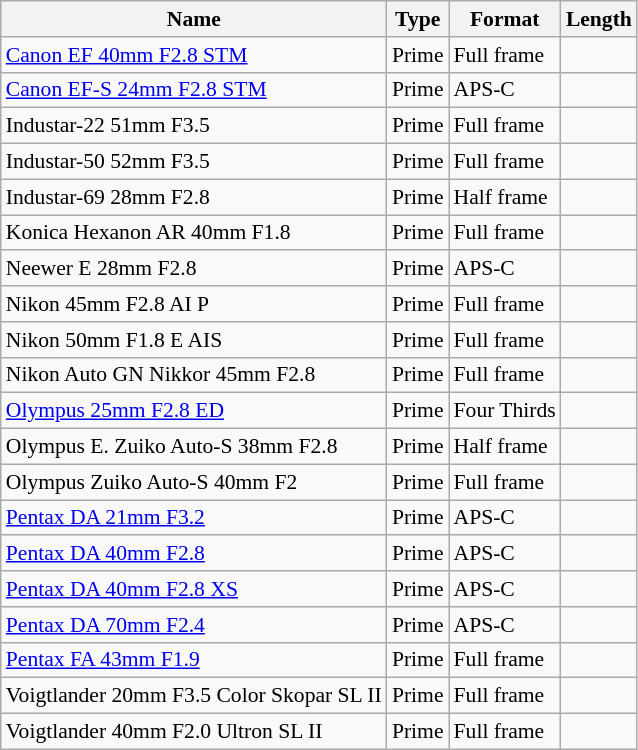<table class="wikitable sortable" style="font-size:90%;white-space:nowrap">
<tr>
<th>Name</th>
<th>Type</th>
<th>Format</th>
<th>Length</th>
</tr>
<tr>
<td><a href='#'>Canon EF 40mm F2.8 STM</a></td>
<td>Prime</td>
<td>Full frame</td>
<td></td>
</tr>
<tr>
<td><a href='#'>Canon EF-S 24mm F2.8 STM</a></td>
<td>Prime</td>
<td>APS-C</td>
<td></td>
</tr>
<tr>
<td>Industar-22 51mm F3.5</td>
<td>Prime</td>
<td>Full frame</td>
<td></td>
</tr>
<tr>
<td>Industar-50 52mm F3.5</td>
<td>Prime</td>
<td>Full frame</td>
<td></td>
</tr>
<tr>
<td>Industar-69 28mm F2.8</td>
<td>Prime</td>
<td>Half frame</td>
<td></td>
</tr>
<tr>
<td>Konica Hexanon AR 40mm F1.8</td>
<td>Prime</td>
<td>Full frame</td>
<td></td>
</tr>
<tr>
<td>Neewer E 28mm F2.8</td>
<td>Prime</td>
<td>APS-C</td>
<td></td>
</tr>
<tr>
<td>Nikon 45mm F2.8 AI P</td>
<td>Prime</td>
<td>Full frame</td>
<td></td>
</tr>
<tr>
<td>Nikon 50mm F1.8 E AIS</td>
<td>Prime</td>
<td>Full frame</td>
<td></td>
</tr>
<tr>
<td>Nikon Auto GN Nikkor 45mm F2.8</td>
<td>Prime</td>
<td>Full frame</td>
<td></td>
</tr>
<tr>
<td><a href='#'>Olympus 25mm F2.8 ED</a></td>
<td>Prime</td>
<td>Four Thirds</td>
<td></td>
</tr>
<tr>
<td>Olympus E. Zuiko Auto-S 38mm F2.8</td>
<td>Prime</td>
<td>Half frame</td>
<td></td>
</tr>
<tr>
<td>Olympus Zuiko Auto-S 40mm F2</td>
<td>Prime</td>
<td>Full frame</td>
<td></td>
</tr>
<tr>
<td><a href='#'>Pentax DA 21mm F3.2</a></td>
<td>Prime</td>
<td>APS-C</td>
<td></td>
</tr>
<tr>
<td><a href='#'>Pentax DA 40mm F2.8</a></td>
<td>Prime</td>
<td>APS-C</td>
<td></td>
</tr>
<tr>
<td><a href='#'>Pentax DA 40mm F2.8 XS</a></td>
<td>Prime</td>
<td>APS-C</td>
<td></td>
</tr>
<tr>
<td><a href='#'>Pentax DA 70mm F2.4</a></td>
<td>Prime</td>
<td>APS-C</td>
<td></td>
</tr>
<tr>
<td><a href='#'>Pentax FA 43mm F1.9</a></td>
<td>Prime</td>
<td>Full frame</td>
<td></td>
</tr>
<tr>
<td>Voigtlander 20mm F3.5 Color Skopar SL II</td>
<td>Prime</td>
<td>Full frame</td>
<td></td>
</tr>
<tr>
<td>Voigtlander 40mm F2.0 Ultron SL II</td>
<td>Prime</td>
<td>Full frame</td>
<td></td>
</tr>
</table>
